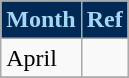<table class=wikitable>
<tr>
<th style="background-color:#002955; color:#A5D8F4">Month</th>
<th style="background-color:#002955; color:#A5D8F4">Ref</th>
</tr>
<tr>
<td>April</td>
<td align=center></td>
</tr>
<tr>
</tr>
</table>
